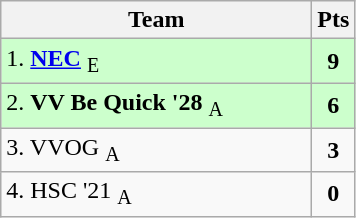<table class="wikitable" style="text-align:center; float:left; margin-right:1em">
<tr>
<th style="width:200px">Team</th>
<th width=20>Pts</th>
</tr>
<tr bgcolor=ccffcc>
<td align=left>1. <strong><a href='#'>NEC</a></strong> <sub>E</sub></td>
<td><strong>9</strong></td>
</tr>
<tr bgcolor=ccffcc>
<td align=left>2. <strong>VV Be Quick '28</strong> <sub>A</sub></td>
<td><strong>6</strong></td>
</tr>
<tr>
<td align=left>3. VVOG <sub>A</sub></td>
<td><strong>3</strong></td>
</tr>
<tr>
<td align=left>4. HSC '21 <sub>A</sub></td>
<td><strong>0</strong></td>
</tr>
</table>
